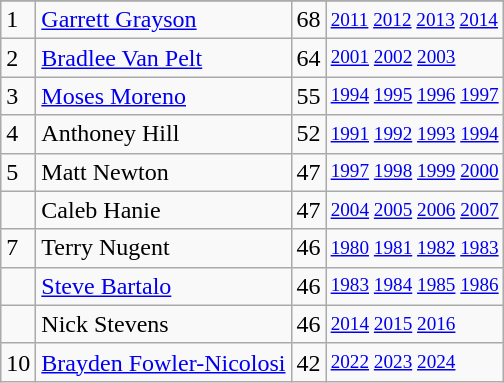<table class="wikitable">
<tr>
</tr>
<tr>
<td>1</td>
<td><a href='#'>Garrett Grayson</a></td>
<td><abbr>68</abbr></td>
<td style="font-size:80%;"><a href='#'>2011</a> <a href='#'>2012</a> <a href='#'>2013</a> <a href='#'>2014</a></td>
</tr>
<tr>
<td>2</td>
<td><a href='#'>Bradlee Van Pelt</a></td>
<td><abbr>64</abbr></td>
<td style="font-size:80%;"><a href='#'>2001</a> <a href='#'>2002</a> <a href='#'>2003</a></td>
</tr>
<tr>
<td>3</td>
<td><a href='#'>Moses Moreno</a></td>
<td><abbr>55</abbr></td>
<td style="font-size:80%;"><a href='#'>1994</a> <a href='#'>1995</a> <a href='#'>1996</a> <a href='#'>1997</a></td>
</tr>
<tr>
<td>4</td>
<td>Anthoney Hill</td>
<td><abbr>52</abbr></td>
<td style="font-size:80%;"><a href='#'>1991</a> <a href='#'>1992</a> <a href='#'>1993</a> <a href='#'>1994</a></td>
</tr>
<tr>
<td>5</td>
<td>Matt Newton</td>
<td><abbr>47</abbr></td>
<td style="font-size:80%;"><a href='#'>1997</a> <a href='#'>1998</a> <a href='#'>1999</a> <a href='#'>2000</a></td>
</tr>
<tr>
<td></td>
<td>Caleb Hanie</td>
<td><abbr>47</abbr></td>
<td style="font-size:80%;"><a href='#'>2004</a> <a href='#'>2005</a> <a href='#'>2006</a> <a href='#'>2007</a></td>
</tr>
<tr>
<td>7</td>
<td>Terry Nugent</td>
<td><abbr>46</abbr></td>
<td style="font-size:80%;"><a href='#'>1980</a> <a href='#'>1981</a> <a href='#'>1982</a> <a href='#'>1983</a></td>
</tr>
<tr>
<td></td>
<td><a href='#'>Steve Bartalo</a></td>
<td><abbr>46</abbr></td>
<td style="font-size:80%;"><a href='#'>1983</a> <a href='#'>1984</a> <a href='#'>1985</a> <a href='#'>1986</a></td>
</tr>
<tr>
<td></td>
<td>Nick Stevens</td>
<td><abbr>46</abbr></td>
<td style="font-size:80%;"><a href='#'>2014</a> <a href='#'>2015</a> <a href='#'>2016</a></td>
</tr>
<tr>
<td>10</td>
<td><a href='#'>Brayden Fowler-Nicolosi</a></td>
<td><abbr>42</abbr> </td>
<td style="font-size:80%;"><a href='#'>2022</a> <a href='#'>2023</a> <a href='#'>2024</a></td>
</tr>
</table>
